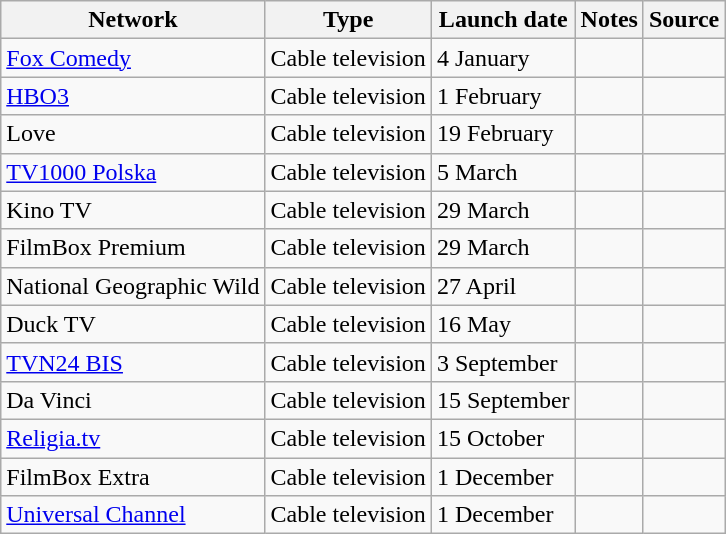<table class="wikitable sortable">
<tr>
<th>Network</th>
<th>Type</th>
<th>Launch date</th>
<th>Notes</th>
<th>Source</th>
</tr>
<tr>
<td><a href='#'>Fox Comedy</a></td>
<td>Cable television</td>
<td>4 January</td>
<td></td>
<td></td>
</tr>
<tr>
<td><a href='#'>HBO3</a></td>
<td>Cable television</td>
<td>1 February</td>
<td></td>
<td></td>
</tr>
<tr>
<td>Love</td>
<td>Cable television</td>
<td>19 February</td>
<td></td>
<td></td>
</tr>
<tr>
<td><a href='#'>TV1000 Polska</a></td>
<td>Cable television</td>
<td>5 March</td>
<td></td>
<td></td>
</tr>
<tr>
<td>Kino TV</td>
<td>Cable television</td>
<td>29 March</td>
<td></td>
<td></td>
</tr>
<tr>
<td>FilmBox Premium</td>
<td>Cable television</td>
<td>29 March</td>
<td></td>
<td></td>
</tr>
<tr>
<td>National Geographic Wild</td>
<td>Cable television</td>
<td>27 April</td>
<td></td>
<td></td>
</tr>
<tr>
<td>Duck TV</td>
<td>Cable television</td>
<td>16 May</td>
<td></td>
<td></td>
</tr>
<tr>
<td><a href='#'>TVN24 BIS</a></td>
<td>Cable television</td>
<td>3 September</td>
<td></td>
<td></td>
</tr>
<tr>
<td>Da Vinci</td>
<td>Cable television</td>
<td>15 September</td>
<td></td>
<td></td>
</tr>
<tr>
<td><a href='#'>Religia.tv</a></td>
<td>Cable television</td>
<td>15 October</td>
<td></td>
<td></td>
</tr>
<tr>
<td>FilmBox Extra</td>
<td>Cable television</td>
<td>1 December</td>
<td></td>
<td></td>
</tr>
<tr>
<td><a href='#'>Universal Channel</a></td>
<td>Cable television</td>
<td>1 December</td>
<td></td>
<td></td>
</tr>
</table>
